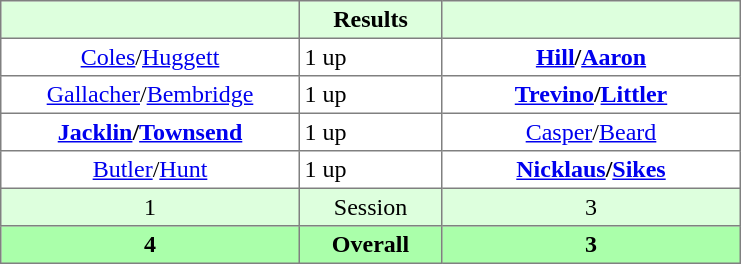<table border="1" cellpadding="3" style="border-collapse:collapse; text-align:center;">
<tr style="background:#dfd;">
<th style="width:12em;"></th>
<th style="width:5.5em;">Results</th>
<th style="width:12em;"></th>
</tr>
<tr>
<td><a href='#'>Coles</a>/<a href='#'>Huggett</a></td>
<td align=left> 1 up</td>
<td><strong><a href='#'>Hill</a>/<a href='#'>Aaron</a></strong></td>
</tr>
<tr>
<td><a href='#'>Gallacher</a>/<a href='#'>Bembridge</a></td>
<td align=left> 1 up</td>
<td><strong><a href='#'>Trevino</a>/<a href='#'>Littler</a></strong></td>
</tr>
<tr>
<td><strong><a href='#'>Jacklin</a>/<a href='#'>Townsend</a></strong></td>
<td align=left> 1 up</td>
<td><a href='#'>Casper</a>/<a href='#'>Beard</a></td>
</tr>
<tr>
<td><a href='#'>Butler</a>/<a href='#'>Hunt</a></td>
<td align=left> 1 up</td>
<td><strong><a href='#'>Nicklaus</a>/<a href='#'>Sikes</a></strong></td>
</tr>
<tr style="background:#dfd;">
<td>1</td>
<td>Session</td>
<td>3</td>
</tr>
<tr style="background:#afa;">
<th>4</th>
<th>Overall</th>
<th>3</th>
</tr>
</table>
